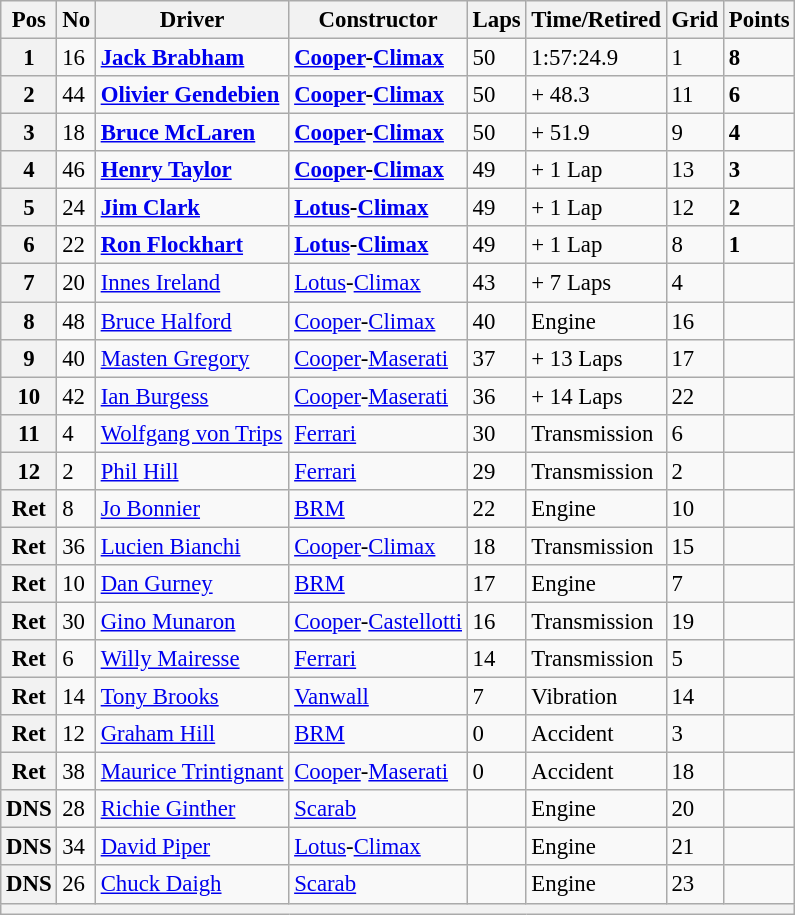<table class="wikitable" style="font-size:95%;">
<tr>
<th>Pos</th>
<th>No</th>
<th>Driver</th>
<th>Constructor</th>
<th>Laps</th>
<th>Time/Retired</th>
<th>Grid</th>
<th>Points</th>
</tr>
<tr>
<th>1</th>
<td>16</td>
<td> <strong><a href='#'>Jack Brabham</a></strong></td>
<td><strong><a href='#'>Cooper</a>-<a href='#'>Climax</a></strong></td>
<td>50</td>
<td>1:57:24.9</td>
<td>1</td>
<td><strong>8</strong></td>
</tr>
<tr>
<th>2</th>
<td>44</td>
<td> <strong><a href='#'>Olivier Gendebien</a></strong></td>
<td><strong><a href='#'>Cooper</a>-<a href='#'>Climax</a></strong></td>
<td>50</td>
<td>+ 48.3</td>
<td>11</td>
<td><strong>6</strong></td>
</tr>
<tr>
<th>3</th>
<td>18</td>
<td> <strong><a href='#'>Bruce McLaren</a></strong></td>
<td><strong><a href='#'>Cooper</a>-<a href='#'>Climax</a></strong></td>
<td>50</td>
<td>+ 51.9</td>
<td>9</td>
<td><strong>4</strong></td>
</tr>
<tr>
<th>4</th>
<td>46</td>
<td> <strong><a href='#'>Henry Taylor</a></strong></td>
<td><strong><a href='#'>Cooper</a>-<a href='#'>Climax</a></strong></td>
<td>49</td>
<td>+ 1 Lap</td>
<td>13</td>
<td><strong>3</strong></td>
</tr>
<tr>
<th>5</th>
<td>24</td>
<td> <strong><a href='#'>Jim Clark</a></strong></td>
<td><strong><a href='#'>Lotus</a>-<a href='#'>Climax</a></strong></td>
<td>49</td>
<td>+ 1 Lap</td>
<td>12</td>
<td><strong>2</strong></td>
</tr>
<tr>
<th>6</th>
<td>22</td>
<td> <strong><a href='#'>Ron Flockhart</a></strong></td>
<td><strong><a href='#'>Lotus</a>-<a href='#'>Climax</a></strong></td>
<td>49</td>
<td>+ 1 Lap</td>
<td>8</td>
<td><strong>1</strong></td>
</tr>
<tr>
<th>7</th>
<td>20</td>
<td> <a href='#'>Innes Ireland</a></td>
<td><a href='#'>Lotus</a>-<a href='#'>Climax</a></td>
<td>43</td>
<td>+ 7 Laps</td>
<td>4</td>
<td> </td>
</tr>
<tr>
<th>8</th>
<td>48</td>
<td> <a href='#'>Bruce Halford</a></td>
<td><a href='#'>Cooper</a>-<a href='#'>Climax</a></td>
<td>40</td>
<td>Engine</td>
<td>16</td>
<td> </td>
</tr>
<tr>
<th>9</th>
<td>40</td>
<td> <a href='#'>Masten Gregory</a></td>
<td><a href='#'>Cooper</a>-<a href='#'>Maserati</a></td>
<td>37</td>
<td>+ 13 Laps</td>
<td>17</td>
<td> </td>
</tr>
<tr>
<th>10</th>
<td>42</td>
<td> <a href='#'>Ian Burgess</a></td>
<td><a href='#'>Cooper</a>-<a href='#'>Maserati</a></td>
<td>36</td>
<td>+ 14 Laps</td>
<td>22</td>
<td> </td>
</tr>
<tr>
<th>11</th>
<td>4</td>
<td> <a href='#'>Wolfgang von Trips</a></td>
<td><a href='#'>Ferrari</a></td>
<td>30</td>
<td>Transmission</td>
<td>6</td>
<td> </td>
</tr>
<tr>
<th>12</th>
<td>2</td>
<td> <a href='#'>Phil Hill</a></td>
<td><a href='#'>Ferrari</a></td>
<td>29</td>
<td>Transmission</td>
<td>2</td>
<td> </td>
</tr>
<tr>
<th>Ret</th>
<td>8</td>
<td> <a href='#'>Jo Bonnier</a></td>
<td><a href='#'>BRM</a></td>
<td>22</td>
<td>Engine</td>
<td>10</td>
<td> </td>
</tr>
<tr>
<th>Ret</th>
<td>36</td>
<td> <a href='#'>Lucien Bianchi</a></td>
<td><a href='#'>Cooper</a>-<a href='#'>Climax</a></td>
<td>18</td>
<td>Transmission</td>
<td>15</td>
<td> </td>
</tr>
<tr>
<th>Ret</th>
<td>10</td>
<td> <a href='#'>Dan Gurney</a></td>
<td><a href='#'>BRM</a></td>
<td>17</td>
<td>Engine</td>
<td>7</td>
<td> </td>
</tr>
<tr>
<th>Ret</th>
<td>30</td>
<td> <a href='#'>Gino Munaron</a></td>
<td><a href='#'>Cooper</a>-<a href='#'>Castellotti</a></td>
<td>16</td>
<td>Transmission</td>
<td>19</td>
<td> </td>
</tr>
<tr>
<th>Ret</th>
<td>6</td>
<td> <a href='#'>Willy Mairesse</a></td>
<td><a href='#'>Ferrari</a></td>
<td>14</td>
<td>Transmission</td>
<td>5</td>
<td> </td>
</tr>
<tr>
<th>Ret</th>
<td>14</td>
<td> <a href='#'>Tony Brooks</a></td>
<td><a href='#'>Vanwall</a></td>
<td>7</td>
<td>Vibration</td>
<td>14</td>
<td> </td>
</tr>
<tr>
<th>Ret</th>
<td>12</td>
<td> <a href='#'>Graham Hill</a></td>
<td><a href='#'>BRM</a></td>
<td>0</td>
<td>Accident</td>
<td>3</td>
<td> </td>
</tr>
<tr>
<th>Ret</th>
<td>38</td>
<td> <a href='#'>Maurice Trintignant</a></td>
<td><a href='#'>Cooper</a>-<a href='#'>Maserati</a></td>
<td>0</td>
<td>Accident</td>
<td>18</td>
<td> </td>
</tr>
<tr>
<th>DNS</th>
<td>28</td>
<td> <a href='#'>Richie Ginther</a></td>
<td><a href='#'>Scarab</a></td>
<td></td>
<td>Engine</td>
<td>20</td>
<td> </td>
</tr>
<tr>
<th>DNS</th>
<td>34</td>
<td> <a href='#'>David Piper</a></td>
<td><a href='#'>Lotus</a>-<a href='#'>Climax</a></td>
<td></td>
<td>Engine</td>
<td>21</td>
<td> </td>
</tr>
<tr>
<th>DNS</th>
<td>26</td>
<td> <a href='#'>Chuck Daigh</a></td>
<td><a href='#'>Scarab</a></td>
<td></td>
<td>Engine</td>
<td>23</td>
<td> </td>
</tr>
<tr>
<th colspan="8"></th>
</tr>
</table>
